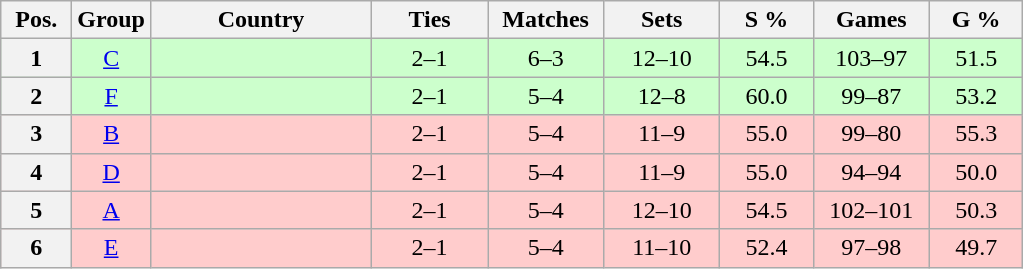<table class="wikitable nowrap" style=text-align:center>
<tr>
<th width=40>Pos.</th>
<th width=40>Group</th>
<th width=140>Country</th>
<th width=70>Ties</th>
<th width=70>Matches</th>
<th width=70>Sets</th>
<th width=55>S %</th>
<th width=70>Games</th>
<th width=55>G %</th>
</tr>
<tr style="background: #CCFFCC;">
<th>1</th>
<td><a href='#'>C</a></td>
<td align=left></td>
<td>2–1</td>
<td>6–3</td>
<td>12–10</td>
<td>54.5</td>
<td>103–97</td>
<td>51.5</td>
</tr>
<tr style="background: #CCFFCC;">
<th>2</th>
<td><a href='#'>F</a></td>
<td align=left></td>
<td>2–1</td>
<td>5–4</td>
<td>12–8</td>
<td>60.0</td>
<td>99–87</td>
<td>53.2</td>
</tr>
<tr style="background: #FFCCCC;">
<th>3</th>
<td><a href='#'>B</a></td>
<td align=left></td>
<td>2–1</td>
<td>5–4</td>
<td>11–9</td>
<td>55.0</td>
<td>99–80</td>
<td>55.3</td>
</tr>
<tr style="background: #FFCCCC;">
<th>4</th>
<td><a href='#'>D</a></td>
<td align=left></td>
<td>2–1</td>
<td>5–4</td>
<td>11–9</td>
<td>55.0</td>
<td>94–94</td>
<td>50.0</td>
</tr>
<tr style="background: #FFCCCC;">
<th>5</th>
<td><a href='#'>A</a></td>
<td align=left></td>
<td>2–1</td>
<td>5–4</td>
<td>12–10</td>
<td>54.5</td>
<td>102–101</td>
<td>50.3</td>
</tr>
<tr style="background: #FFCCCC;">
<th>6</th>
<td><a href='#'>E</a></td>
<td align=left></td>
<td>2–1</td>
<td>5–4</td>
<td>11–10</td>
<td>52.4</td>
<td>97–98</td>
<td>49.7</td>
</tr>
</table>
